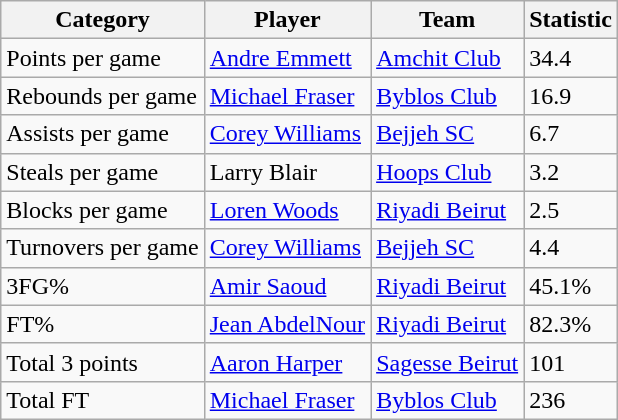<table class="wikitable">
<tr>
<th>Category</th>
<th>Player</th>
<th>Team</th>
<th>Statistic</th>
</tr>
<tr>
<td>Points per game</td>
<td><a href='#'>Andre Emmett</a></td>
<td><a href='#'>Amchit Club</a></td>
<td>34.4</td>
</tr>
<tr>
<td>Rebounds per game</td>
<td><a href='#'>Michael Fraser</a></td>
<td><a href='#'>Byblos Club</a></td>
<td>16.9</td>
</tr>
<tr>
<td>Assists per game</td>
<td><a href='#'>Corey Williams</a></td>
<td><a href='#'>Bejjeh SC</a></td>
<td>6.7</td>
</tr>
<tr>
<td>Steals per game</td>
<td>Larry Blair</td>
<td><a href='#'>Hoops Club</a></td>
<td>3.2</td>
</tr>
<tr>
<td>Blocks per game</td>
<td><a href='#'>Loren Woods</a></td>
<td><a href='#'>Riyadi Beirut</a></td>
<td>2.5</td>
</tr>
<tr>
<td>Turnovers per game</td>
<td><a href='#'>Corey Williams</a></td>
<td><a href='#'>Bejjeh SC</a></td>
<td>4.4</td>
</tr>
<tr>
<td>3FG%</td>
<td><a href='#'>Amir Saoud</a></td>
<td><a href='#'>Riyadi Beirut</a></td>
<td>45.1%</td>
</tr>
<tr>
<td>FT%</td>
<td><a href='#'>Jean AbdelNour</a></td>
<td><a href='#'>Riyadi Beirut</a></td>
<td>82.3%</td>
</tr>
<tr>
<td>Total 3 points</td>
<td><a href='#'>Aaron Harper</a></td>
<td><a href='#'>Sagesse Beirut</a></td>
<td>101</td>
</tr>
<tr>
<td>Total FT</td>
<td><a href='#'>Michael Fraser</a></td>
<td><a href='#'>Byblos Club</a></td>
<td>236</td>
</tr>
</table>
